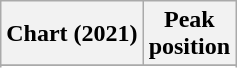<table class="wikitable sortable plainrowheaders" style="text-align:center">
<tr>
<th scope="col">Chart (2021)</th>
<th scope="col">Peak<br>position</th>
</tr>
<tr>
</tr>
<tr>
</tr>
<tr>
</tr>
<tr>
</tr>
<tr>
</tr>
</table>
